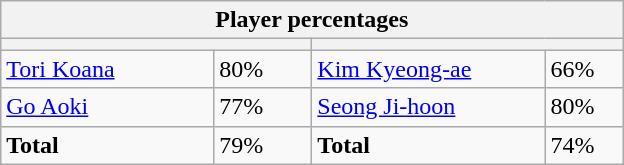<table class="wikitable">
<tr>
<th colspan=4 width=400>Player percentages</th>
</tr>
<tr>
<th colspan=2 width=200 style="white-space:nowrap;"></th>
<th colspan=2 width=200 style="white-space:nowrap;"></th>
</tr>
<tr>
<td><a href='#'>Tori Koana</a></td>
<td>80%</td>
<td><a href='#'>Kim Kyeong-ae</a></td>
<td>66%</td>
</tr>
<tr>
<td><a href='#'>Go Aoki</a></td>
<td>77%</td>
<td><a href='#'>Seong Ji-hoon</a></td>
<td>80%</td>
</tr>
<tr>
<td><strong>Total</strong></td>
<td>79%</td>
<td><strong>Total</strong></td>
<td>74%</td>
</tr>
</table>
